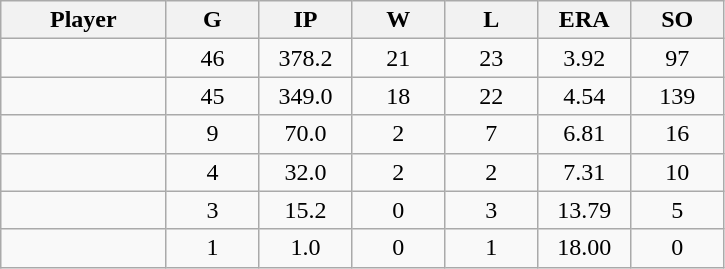<table class="wikitable sortable">
<tr>
<th bgcolor="#DDDDFF" width="16%">Player</th>
<th bgcolor="#DDDDFF" width="9%">G</th>
<th bgcolor="#DDDDFF" width="9%">IP</th>
<th bgcolor="#DDDDFF" width="9%">W</th>
<th bgcolor="#DDDDFF" width="9%">L</th>
<th bgcolor="#DDDDFF" width="9%">ERA</th>
<th bgcolor="#DDDDFF" width="9%">SO</th>
</tr>
<tr align="center">
<td></td>
<td>46</td>
<td>378.2</td>
<td>21</td>
<td>23</td>
<td>3.92</td>
<td>97</td>
</tr>
<tr align="center">
<td></td>
<td>45</td>
<td>349.0</td>
<td>18</td>
<td>22</td>
<td>4.54</td>
<td>139</td>
</tr>
<tr align="center">
<td></td>
<td>9</td>
<td>70.0</td>
<td>2</td>
<td>7</td>
<td>6.81</td>
<td>16</td>
</tr>
<tr align="center">
<td></td>
<td>4</td>
<td>32.0</td>
<td>2</td>
<td>2</td>
<td>7.31</td>
<td>10</td>
</tr>
<tr align="center">
<td></td>
<td>3</td>
<td>15.2</td>
<td>0</td>
<td>3</td>
<td>13.79</td>
<td>5</td>
</tr>
<tr align="center">
<td></td>
<td>1</td>
<td>1.0</td>
<td>0</td>
<td>1</td>
<td>18.00</td>
<td>0</td>
</tr>
</table>
